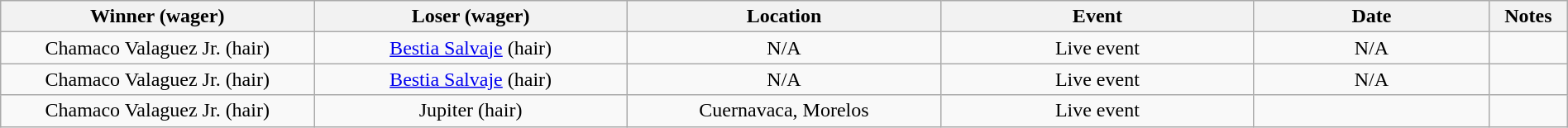<table class="wikitable sortable" width=100%  style="text-align: center">
<tr>
<th width=20% scope="col">Winner (wager)</th>
<th width=20% scope="col">Loser (wager)</th>
<th width=20% scope="col">Location</th>
<th width=20% scope="col">Event</th>
<th width=15% scope="col">Date</th>
<th class="unsortable" width=5% scope="col">Notes</th>
</tr>
<tr>
<td>Chamaco Valaguez Jr. (hair)</td>
<td><a href='#'>Bestia Salvaje</a> (hair)</td>
<td>N/A</td>
<td>Live event</td>
<td>N/A</td>
<td> </td>
</tr>
<tr>
<td>Chamaco Valaguez Jr. (hair)</td>
<td><a href='#'>Bestia Salvaje</a> (hair)</td>
<td>N/A</td>
<td>Live event</td>
<td>N/A</td>
<td> </td>
</tr>
<tr>
<td>Chamaco Valaguez Jr. (hair)</td>
<td>Jupiter (hair)</td>
<td>Cuernavaca, Morelos</td>
<td>Live event</td>
<td></td>
<td> </td>
</tr>
</table>
